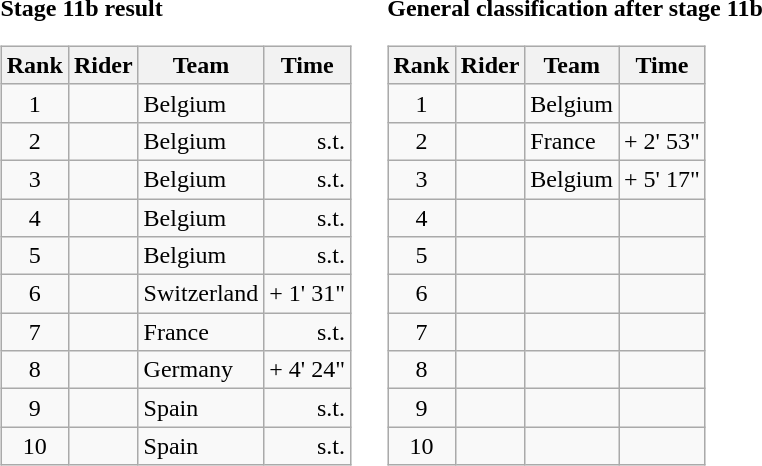<table>
<tr>
<td><strong>Stage 11b result</strong><br><table class="wikitable">
<tr>
<th scope="col">Rank</th>
<th scope="col">Rider</th>
<th scope="col">Team</th>
<th scope="col">Time</th>
</tr>
<tr>
<td style="text-align:center;">1</td>
<td></td>
<td>Belgium</td>
<td style="text-align:right;"></td>
</tr>
<tr>
<td style="text-align:center;">2</td>
<td></td>
<td>Belgium</td>
<td style="text-align:right;">s.t.</td>
</tr>
<tr>
<td style="text-align:center;">3</td>
<td></td>
<td>Belgium</td>
<td style="text-align:right;">s.t.</td>
</tr>
<tr>
<td style="text-align:center;">4</td>
<td></td>
<td>Belgium</td>
<td style="text-align:right;">s.t.</td>
</tr>
<tr>
<td style="text-align:center;">5</td>
<td></td>
<td>Belgium</td>
<td style="text-align:right;">s.t.</td>
</tr>
<tr>
<td style="text-align:center;">6</td>
<td></td>
<td>Switzerland</td>
<td style="text-align:right;">+ 1' 31"</td>
</tr>
<tr>
<td style="text-align:center;">7</td>
<td></td>
<td>France</td>
<td style="text-align:right;">s.t.</td>
</tr>
<tr>
<td style="text-align:center;">8</td>
<td></td>
<td>Germany</td>
<td style="text-align:right;">+ 4' 24"</td>
</tr>
<tr>
<td style="text-align:center;">9</td>
<td></td>
<td>Spain</td>
<td style="text-align:right;">s.t.</td>
</tr>
<tr>
<td style="text-align:center;">10</td>
<td></td>
<td>Spain</td>
<td style="text-align:right;">s.t.</td>
</tr>
</table>
</td>
<td></td>
<td><strong>General classification after stage 11b</strong><br><table class="wikitable">
<tr>
<th scope="col">Rank</th>
<th scope="col">Rider</th>
<th scope="col">Team</th>
<th scope="col">Time</th>
</tr>
<tr>
<td style="text-align:center;">1</td>
<td></td>
<td>Belgium</td>
<td style="text-align:right;"></td>
</tr>
<tr>
<td style="text-align:center;">2</td>
<td></td>
<td>France</td>
<td style="text-align:right;">+ 2' 53"</td>
</tr>
<tr>
<td style="text-align:center;">3</td>
<td></td>
<td>Belgium</td>
<td style="text-align:right;">+ 5' 17"</td>
</tr>
<tr>
<td style="text-align:center;">4</td>
<td></td>
<td></td>
<td></td>
</tr>
<tr>
<td style="text-align:center;">5</td>
<td></td>
<td></td>
<td></td>
</tr>
<tr>
<td style="text-align:center;">6</td>
<td></td>
<td></td>
<td></td>
</tr>
<tr>
<td style="text-align:center;">7</td>
<td></td>
<td></td>
<td></td>
</tr>
<tr>
<td style="text-align:center;">8</td>
<td></td>
<td></td>
<td></td>
</tr>
<tr>
<td style="text-align:center;">9</td>
<td></td>
<td></td>
<td></td>
</tr>
<tr>
<td style="text-align:center;">10</td>
<td></td>
<td></td>
<td></td>
</tr>
</table>
</td>
</tr>
</table>
